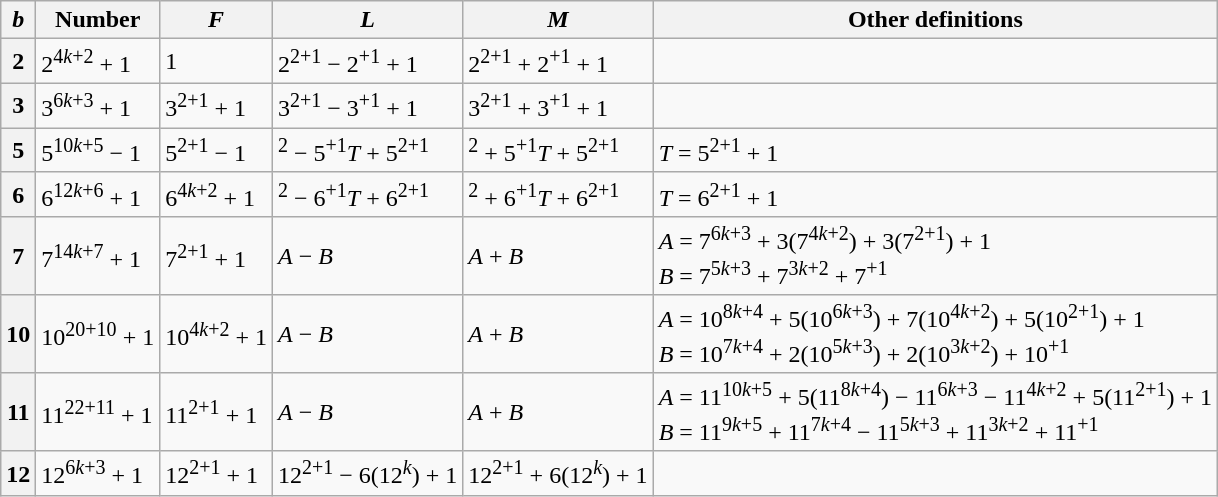<table class="wikitable col2right col3right col4center col5center">
<tr>
<th><em>b</em></th>
<th>Number</th>
<th><em>F</em></th>
<th><em>L</em></th>
<th><em>M</em></th>
<th>Other definitions</th>
</tr>
<tr>
<th>2</th>
<td>2<sup>4<em>k</em>+2</sup> + 1</td>
<td>1</td>
<td>2<sup>2+1</sup> − 2<sup>+1</sup> + 1</td>
<td>2<sup>2+1</sup> + 2<sup>+1</sup> + 1</td>
<td></td>
</tr>
<tr>
<th>3</th>
<td>3<sup>6<em>k</em>+3</sup> + 1</td>
<td>3<sup>2+1</sup> + 1</td>
<td>3<sup>2+1</sup> − 3<sup>+1</sup> + 1</td>
<td>3<sup>2+1</sup> + 3<sup>+1</sup> + 1</td>
<td></td>
</tr>
<tr>
<th>5</th>
<td>5<sup>10<em>k</em>+5</sup> − 1</td>
<td>5<sup>2+1</sup> − 1</td>
<td><sup>2</sup> − 5<sup>+1</sup><em>T</em> + 5<sup>2+1</sup></td>
<td><sup>2</sup> + 5<sup>+1</sup><em>T</em> + 5<sup>2+1</sup></td>
<td><em>T</em> = 5<sup>2+1</sup> + 1</td>
</tr>
<tr>
<th>6</th>
<td>6<sup>12<em>k</em>+6</sup> + 1</td>
<td>6<sup>4<em>k</em>+2</sup> + 1</td>
<td><sup>2</sup> − 6<sup>+1</sup><em>T</em> + 6<sup>2+1</sup></td>
<td><sup>2</sup> + 6<sup>+1</sup><em>T</em> + 6<sup>2+1</sup></td>
<td><em>T</em> = 6<sup>2+1</sup> + 1</td>
</tr>
<tr>
<th>7</th>
<td>7<sup>14<em>k</em>+7</sup> + 1</td>
<td>7<sup>2+1</sup> + 1</td>
<td><em>A</em> − <em>B</em></td>
<td><em>A</em> + <em>B</em></td>
<td><em>A</em> = 7<sup>6<em>k</em>+3</sup> + 3(7<sup>4<em>k</em>+2</sup>) + 3(7<sup>2+1</sup>) + 1<br><em>B</em> = 7<sup>5<em>k</em>+3</sup> + 7<sup>3<em>k</em>+2</sup> + 7<sup>+1</sup></td>
</tr>
<tr>
<th>10</th>
<td>10<sup>20+10</sup> + 1</td>
<td>10<sup>4<em>k</em>+2</sup> + 1</td>
<td><em>A</em> − <em>B</em></td>
<td><em>A</em> + <em>B</em></td>
<td><em>A</em> = 10<sup>8<em>k</em>+4</sup> + 5(10<sup>6<em>k</em>+3</sup>) + 7(10<sup>4<em>k</em>+2</sup>) + 5(10<sup>2+1</sup>) + 1<br><em>B</em> = 10<sup>7<em>k</em>+4</sup> + 2(10<sup>5<em>k</em>+3</sup>) + 2(10<sup>3<em>k</em>+2</sup>) + 10<sup>+1</sup></td>
</tr>
<tr>
<th>11</th>
<td>11<sup>22+11</sup> + 1</td>
<td>11<sup>2+1</sup> + 1</td>
<td><em>A</em> − <em>B</em></td>
<td><em>A</em> + <em>B</em></td>
<td><em>A</em> = 11<sup>10<em>k</em>+5</sup> + 5(11<sup>8<em>k</em>+4</sup>) − 11<sup>6<em>k</em>+3</sup> − 11<sup>4<em>k</em>+2</sup> + 5(11<sup>2+1</sup>) + 1<br><em>B</em> = 11<sup>9<em>k</em>+5</sup> + 11<sup>7<em>k</em>+4</sup> − 11<sup>5<em>k</em>+3</sup> + 11<sup>3<em>k</em>+2</sup> + 11<sup>+1</sup></td>
</tr>
<tr>
<th>12</th>
<td>12<sup>6<em>k</em>+3</sup> + 1</td>
<td>12<sup>2+1</sup> + 1</td>
<td>12<sup>2+1</sup> − 6(12<sup><em>k</em></sup>) + 1</td>
<td>12<sup>2+1</sup> + 6(12<sup><em>k</em></sup>) + 1</td>
<td></td>
</tr>
</table>
